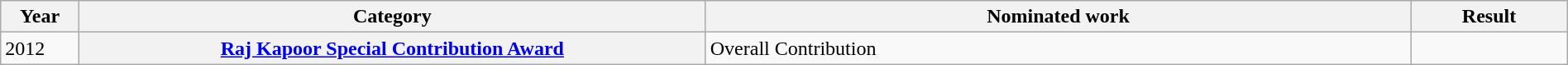<table class="wikitable sortable plainrowheaders" style="width:100%;">
<tr>
<th scope="col" style="width:5%;">Year</th>
<th scope="col" style="width:40%;">Category</th>
<th scope="col" style="width:45%;">Nominated work</th>
<th scope="col" style="width:10%;">Result</th>
</tr>
<tr>
<td>2012</td>
<th scope="row"><a href='#'>Raj Kapoor Special Contribution Award</a></th>
<td>Overall Contribution</td>
<td></td>
</tr>
</table>
